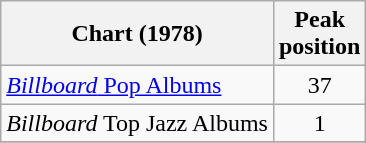<table class="wikitable">
<tr>
<th>Chart (1978)</th>
<th>Peak<br>position</th>
</tr>
<tr>
<td><a href='#'><em>Billboard</em> Pop Albums</a></td>
<td align=center>37</td>
</tr>
<tr>
<td><em>Billboard</em> Top Jazz Albums</td>
<td align=center>1</td>
</tr>
<tr>
</tr>
</table>
